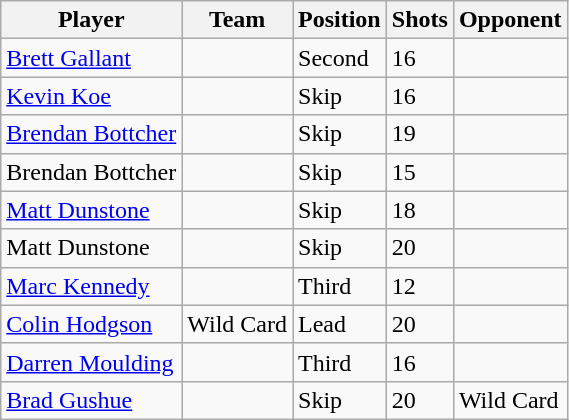<table class="wikitable sortable">
<tr>
<th>Player</th>
<th>Team</th>
<th>Position</th>
<th>Shots</th>
<th>Opponent</th>
</tr>
<tr>
<td><a href='#'>Brett Gallant</a></td>
<td></td>
<td data-sort-value="2">Second</td>
<td>16</td>
<td></td>
</tr>
<tr>
<td><a href='#'>Kevin Koe</a></td>
<td></td>
<td data-sort-value="4">Skip</td>
<td>16</td>
<td></td>
</tr>
<tr>
<td><a href='#'>Brendan Bottcher</a></td>
<td></td>
<td data-sort-value="4">Skip</td>
<td>19</td>
<td></td>
</tr>
<tr>
<td>Brendan Bottcher</td>
<td></td>
<td data-sort-value="4">Skip</td>
<td>15</td>
<td></td>
</tr>
<tr>
<td><a href='#'>Matt Dunstone</a></td>
<td></td>
<td data-sort-value="4">Skip</td>
<td>18</td>
<td></td>
</tr>
<tr>
<td>Matt Dunstone</td>
<td></td>
<td data-sort-value="4">Skip</td>
<td>20</td>
<td></td>
</tr>
<tr>
<td><a href='#'>Marc Kennedy</a></td>
<td></td>
<td data-sort-value="3">Third</td>
<td>12</td>
<td></td>
</tr>
<tr>
<td><a href='#'>Colin Hodgson</a></td>
<td> Wild Card</td>
<td data-sort-value="1">Lead</td>
<td>20</td>
<td></td>
</tr>
<tr>
<td><a href='#'>Darren Moulding</a></td>
<td></td>
<td data-sort-value="3">Third</td>
<td>16</td>
<td></td>
</tr>
<tr>
<td><a href='#'>Brad Gushue</a></td>
<td></td>
<td data-sort-value="4">Skip</td>
<td>20</td>
<td> Wild Card</td>
</tr>
</table>
